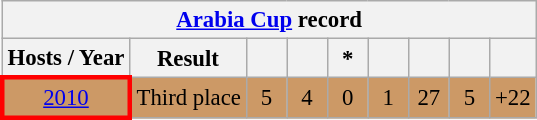<table class="wikitable" style="text-align: center;font-size:95%;">
<tr>
<th colspan=9><a href='#'>Arabia Cup</a> record</th>
</tr>
<tr>
<th>Hosts / Year</th>
<th>Result</th>
<th width=20></th>
<th width=20></th>
<th width=20>*</th>
<th width=20></th>
<th width=20></th>
<th width=20></th>
<th width=20></th>
</tr>
<tr style="background:#c96;">
<td style="border: 3px solid red"> <a href='#'>2010</a></td>
<td>Third place</td>
<td>5</td>
<td>4</td>
<td>0</td>
<td>1</td>
<td>27</td>
<td>5</td>
<td>+22</td>
</tr>
</table>
